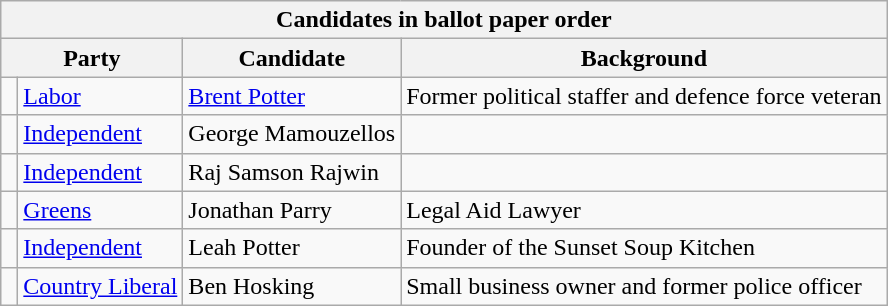<table class="wikitable">
<tr>
<th colspan=4>Candidates in ballot paper order</th>
</tr>
<tr>
<th colspan=2>Party</th>
<th>Candidate</th>
<th>Background</th>
</tr>
<tr>
<td> </td>
<td><a href='#'>Labor</a></td>
<td><a href='#'>Brent Potter</a></td>
<td>Former political staffer and defence force veteran</td>
</tr>
<tr>
<td> </td>
<td><a href='#'>Independent</a></td>
<td>George Mamouzellos</td>
<td></td>
</tr>
<tr>
<td> </td>
<td><a href='#'>Independent</a></td>
<td>Raj Samson Rajwin</td>
<td></td>
</tr>
<tr>
<td> </td>
<td><a href='#'>Greens</a></td>
<td>Jonathan Parry</td>
<td>Legal Aid Lawyer</td>
</tr>
<tr>
<td> </td>
<td><a href='#'>Independent</a></td>
<td>Leah Potter</td>
<td>Founder of the Sunset Soup Kitchen</td>
</tr>
<tr>
<td> </td>
<td><a href='#'>Country Liberal</a></td>
<td>Ben Hosking</td>
<td>Small business owner and former police officer</td>
</tr>
</table>
